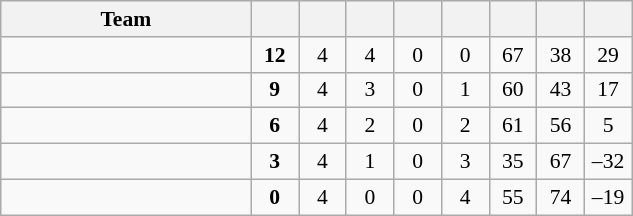<table class="wikitable" style="text-align: center; font-size:90% ">
<tr>
<th width="160">Team</th>
<th width="25"></th>
<th width="25"></th>
<th width="25"></th>
<th width="25"></th>
<th width="25"></th>
<th width="25"></th>
<th width="25"></th>
<th width="25"></th>
</tr>
<tr>
<td align="left"></td>
<td><strong>12</strong></td>
<td>4</td>
<td>4</td>
<td>0</td>
<td>0</td>
<td>67</td>
<td>38</td>
<td>29</td>
</tr>
<tr>
<td align="left"></td>
<td><strong>9</strong></td>
<td>4</td>
<td>3</td>
<td>0</td>
<td>1</td>
<td>60</td>
<td>43</td>
<td>17</td>
</tr>
<tr>
<td align="left"></td>
<td><strong>6</strong></td>
<td>4</td>
<td>2</td>
<td>0</td>
<td>2</td>
<td>61</td>
<td>56</td>
<td>5</td>
</tr>
<tr>
<td align="left"></td>
<td><strong>3</strong></td>
<td>4</td>
<td>1</td>
<td>0</td>
<td>3</td>
<td>35</td>
<td>67</td>
<td>–32</td>
</tr>
<tr>
<td align="left"></td>
<td><strong>0</strong></td>
<td>4</td>
<td>0</td>
<td>0</td>
<td>4</td>
<td>55</td>
<td>74</td>
<td>–19</td>
</tr>
</table>
